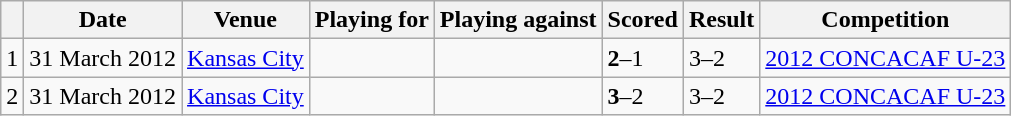<table class="wikitable">
<tr>
<th></th>
<th>Date</th>
<th>Venue</th>
<th>Playing for</th>
<th>Playing against</th>
<th>Scored</th>
<th>Result</th>
<th>Competition</th>
</tr>
<tr>
<td>1</td>
<td>31 March 2012</td>
<td><a href='#'>Kansas City</a></td>
<td></td>
<td></td>
<td><strong>2</strong>–1</td>
<td>3–2</td>
<td><a href='#'>2012 CONCACAF U-23</a></td>
</tr>
<tr>
<td>2</td>
<td>31 March 2012</td>
<td><a href='#'>Kansas City</a></td>
<td></td>
<td></td>
<td><strong>3</strong>–2</td>
<td>3–2</td>
<td><a href='#'>2012 CONCACAF U-23</a></td>
</tr>
</table>
